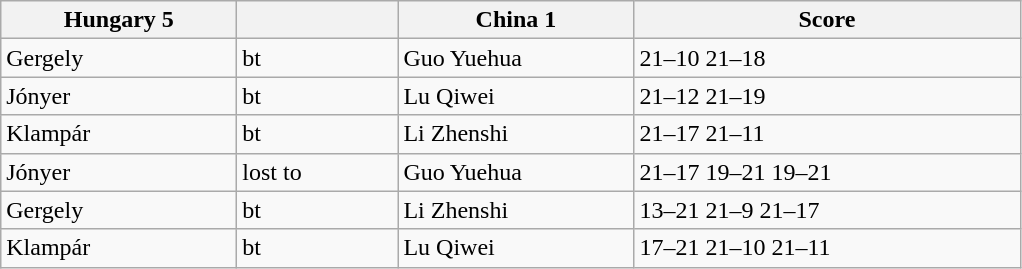<table class="wikitable">
<tr>
<th width=150> Hungary 5</th>
<th width=100></th>
<th width=150> China 1</th>
<th width=250>Score</th>
</tr>
<tr>
<td>Gergely</td>
<td>bt</td>
<td>Guo Yuehua</td>
<td>21–10 21–18</td>
</tr>
<tr>
<td>Jónyer</td>
<td>bt</td>
<td>Lu Qiwei</td>
<td>21–12 21–19</td>
</tr>
<tr>
<td>Klampár</td>
<td>bt</td>
<td>Li Zhenshi</td>
<td>21–17 21–11</td>
</tr>
<tr>
<td>Jónyer</td>
<td>lost to</td>
<td>Guo Yuehua</td>
<td>21–17 19–21 19–21</td>
</tr>
<tr>
<td>Gergely</td>
<td>bt</td>
<td>Li Zhenshi</td>
<td>13–21 21–9 21–17</td>
</tr>
<tr>
<td>Klampár</td>
<td>bt</td>
<td>Lu Qiwei</td>
<td>17–21 21–10 21–11</td>
</tr>
</table>
